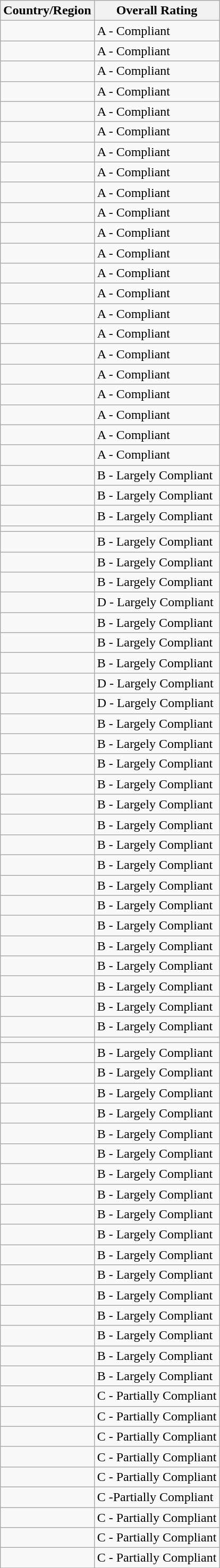<table class="wikitable sortable">
<tr>
<th style="width:2em;">Country/Region</th>
<th>Overall Rating</th>
</tr>
<tr>
<td></td>
<td>A - Compliant</td>
</tr>
<tr>
<td></td>
<td>A - Compliant</td>
</tr>
<tr>
<td></td>
<td>A - Compliant</td>
</tr>
<tr>
<td></td>
<td>A - Compliant</td>
</tr>
<tr>
<td></td>
<td>A - Compliant</td>
</tr>
<tr>
<td></td>
<td>A - Compliant</td>
</tr>
<tr>
<td></td>
<td>A - Compliant</td>
</tr>
<tr>
<td></td>
<td>A - Compliant</td>
</tr>
<tr>
<td></td>
<td>A - Compliant</td>
</tr>
<tr>
<td></td>
<td>A - Compliant</td>
</tr>
<tr>
<td></td>
<td>A - Compliant</td>
</tr>
<tr>
<td></td>
<td>A - Compliant</td>
</tr>
<tr>
<td></td>
<td>A - Compliant</td>
</tr>
<tr>
<td></td>
<td>A - Compliant</td>
</tr>
<tr>
<td></td>
<td>A - Compliant</td>
</tr>
<tr>
<td></td>
<td>A - Compliant</td>
</tr>
<tr>
<td></td>
<td>A - Compliant</td>
</tr>
<tr>
<td></td>
<td>A - Compliant</td>
</tr>
<tr>
<td></td>
<td>A - Compliant</td>
</tr>
<tr>
<td></td>
<td>A - Compliant</td>
</tr>
<tr>
<td></td>
<td>A - Compliant</td>
</tr>
<tr>
<td></td>
<td>A - Compliant</td>
</tr>
<tr>
<td></td>
<td>B - Largely Compliant</td>
</tr>
<tr>
<td></td>
<td>B - Largely Compliant</td>
</tr>
<tr>
<td></td>
<td>B - Largely Compliant</td>
</tr>
<tr>
<td></td>
</tr>
<tr>
<td></td>
<td>B - Largely Compliant</td>
</tr>
<tr>
<td></td>
<td>B - Largely Compliant</td>
</tr>
<tr>
<td></td>
<td>B - Largely Compliant</td>
</tr>
<tr>
<td></td>
<td>D - Largely Compliant</td>
</tr>
<tr>
<td></td>
<td>B - Largely Compliant</td>
</tr>
<tr>
<td></td>
<td>B - Largely Compliant</td>
</tr>
<tr>
<td></td>
<td>B - Largely Compliant</td>
</tr>
<tr>
<td></td>
<td>D - Largely Compliant</td>
</tr>
<tr>
<td></td>
<td>D - Largely Compliant</td>
</tr>
<tr>
<td></td>
<td>B - Largely Compliant</td>
</tr>
<tr>
<td></td>
<td>B - Largely Compliant</td>
</tr>
<tr>
<td></td>
<td>B - Largely Compliant</td>
</tr>
<tr>
<td></td>
<td>B - Largely Compliant</td>
</tr>
<tr>
<td></td>
<td>B - Largely Compliant</td>
</tr>
<tr>
<td></td>
<td>B - Largely Compliant</td>
</tr>
<tr>
<td></td>
<td>B - Largely Compliant</td>
</tr>
<tr>
<td></td>
<td>B - Largely Compliant</td>
</tr>
<tr>
<td></td>
<td>B - Largely Compliant</td>
</tr>
<tr>
<td></td>
<td>B - Largely Compliant</td>
</tr>
<tr>
<td></td>
<td>B - Largely Compliant</td>
</tr>
<tr>
<td></td>
<td>B - Largely Compliant</td>
</tr>
<tr>
<td></td>
<td>B - Largely Compliant</td>
</tr>
<tr>
<td></td>
<td>B - Largely Compliant</td>
</tr>
<tr>
<td></td>
<td>B - Largely Compliant</td>
</tr>
<tr>
<td></td>
<td>B - Largely Compliant</td>
</tr>
<tr>
<td></td>
</tr>
<tr>
<td></td>
<td>B - Largely Compliant</td>
</tr>
<tr>
<td></td>
<td>B - Largely Compliant</td>
</tr>
<tr>
<td></td>
<td>B - Largely Compliant</td>
</tr>
<tr>
<td></td>
<td>B - Largely Compliant</td>
</tr>
<tr>
<td></td>
<td>B - Largely Compliant</td>
</tr>
<tr>
<td></td>
<td>B - Largely Compliant</td>
</tr>
<tr>
<td></td>
<td>B - Largely Compliant</td>
</tr>
<tr>
<td></td>
<td>B - Largely Compliant</td>
</tr>
<tr>
<td></td>
<td>B - Largely Compliant</td>
</tr>
<tr>
<td></td>
<td>B - Largely Compliant</td>
</tr>
<tr>
<td></td>
<td>B - Largely Compliant</td>
</tr>
<tr>
<td></td>
<td>B - Largely Compliant</td>
</tr>
<tr>
<td></td>
<td>B - Largely Compliant</td>
</tr>
<tr>
<td></td>
<td>B - Largely Compliant</td>
</tr>
<tr>
<td></td>
<td>B - Largely Compliant</td>
</tr>
<tr>
<td></td>
<td>B - Largely Compliant</td>
</tr>
<tr>
<td></td>
<td>B - Largely Compliant</td>
</tr>
<tr>
<td></td>
<td>C - Partially Compliant</td>
</tr>
<tr>
<td></td>
<td>C - Partially Compliant</td>
</tr>
<tr>
<td></td>
<td>C - Partially Compliant</td>
</tr>
<tr>
<td></td>
<td>C - Partially Compliant</td>
</tr>
<tr>
<td></td>
<td>C - Partially Compliant</td>
</tr>
<tr>
<td></td>
<td>C -Partially Compliant</td>
</tr>
<tr>
<td></td>
<td>C - Partially Compliant</td>
</tr>
<tr>
<td></td>
<td>C - Partially Compliant</td>
</tr>
<tr>
<td></td>
<td>C - Partially Compliant</td>
</tr>
<tr>
</tr>
</table>
